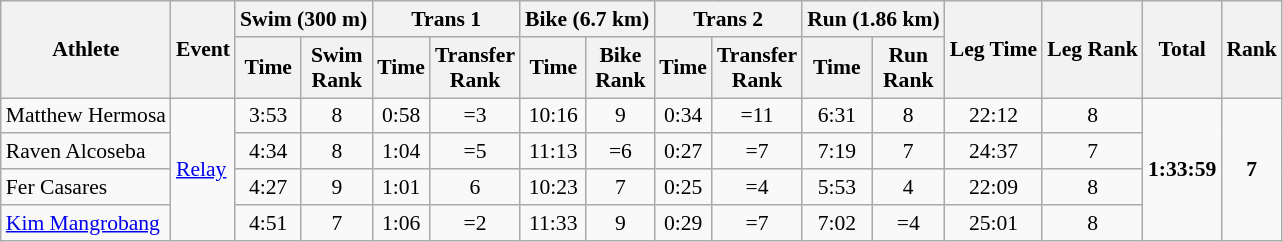<table class="wikitable" style="font-size:90%">
<tr>
<th rowspan=2>Athlete</th>
<th rowspan=2>Event</th>
<th colspan=2>Swim (300 m)</th>
<th colspan=2>Trans 1</th>
<th colspan=2>Bike (6.7 km)</th>
<th colspan=2>Trans 2</th>
<th colspan=2>Run (1.86 km)</th>
<th rowspan=2>Leg Time</th>
<th rowspan=2>Leg Rank</th>
<th rowspan=2>Total</th>
<th rowspan=2>Rank</th>
</tr>
<tr>
<th>Time</th>
<th>Swim<br>Rank</th>
<th>Time</th>
<th>Transfer<br>Rank</th>
<th>Time</th>
<th>Bike<br>Rank</th>
<th>Time</th>
<th>Transfer<br>Rank</th>
<th>Time</th>
<th>Run<br>Rank</th>
</tr>
<tr align=center>
<td align=left>Matthew Hermosa</td>
<td align=left rowspan=4><a href='#'>Relay</a></td>
<td>3:53</td>
<td>8</td>
<td>0:58</td>
<td>=3</td>
<td>10:16</td>
<td>9</td>
<td>0:34</td>
<td>=11</td>
<td>6:31</td>
<td>8</td>
<td>22:12</td>
<td>8</td>
<td rowspan = 4><strong>1:33:59</strong></td>
<td rowspan = 4><strong>7</strong></td>
</tr>
<tr align=center>
<td align=left>Raven Alcoseba</td>
<td>4:34</td>
<td>8</td>
<td>1:04</td>
<td>=5</td>
<td>11:13</td>
<td>=6</td>
<td>0:27</td>
<td>=7</td>
<td>7:19</td>
<td>7</td>
<td>24:37</td>
<td>7</td>
</tr>
<tr align=center>
<td align=left>Fer Casares</td>
<td>4:27</td>
<td>9</td>
<td>1:01</td>
<td>6</td>
<td>10:23</td>
<td>7</td>
<td>0:25</td>
<td>=4</td>
<td>5:53</td>
<td>4</td>
<td>22:09</td>
<td>8</td>
</tr>
<tr align=center>
<td align=left><a href='#'>Kim Mangrobang</a></td>
<td>4:51</td>
<td>7</td>
<td>1:06</td>
<td>=2</td>
<td>11:33</td>
<td>9</td>
<td>0:29</td>
<td>=7</td>
<td>7:02</td>
<td>=4</td>
<td>25:01</td>
<td>8</td>
</tr>
</table>
